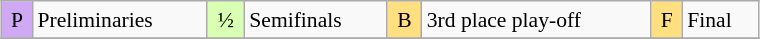<table class="wikitable" style="margin:0.5em auto; font-size:90%; line-height:1.25em;" width=40%;>
<tr>
<td style="background-color:#D0A9F5;text-align:center;">P</td>
<td>Preliminaries</td>
<td style="background-color:#D9FFB2;text-align:center;">½</td>
<td>Semifinals</td>
<td style="background-color:#FFDF80;text-align:center;">B</td>
<td>3rd place play-off</td>
<td style="background-color:#FFDF80;text-align:center;">F</td>
<td>Final</td>
</tr>
<tr>
</tr>
</table>
